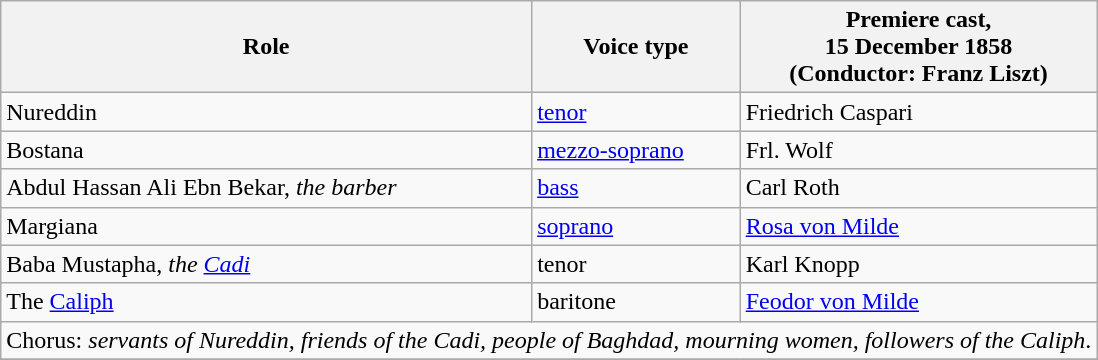<table class="wikitable" border="1">
<tr>
<th>Role</th>
<th>Voice type</th>
<th>Premiere cast,<br>15 December 1858<br>(Conductor: Franz Liszt)</th>
</tr>
<tr>
<td>Nureddin</td>
<td><a href='#'>tenor</a></td>
<td>Friedrich Caspari</td>
</tr>
<tr>
<td>Bostana</td>
<td><a href='#'>mezzo-soprano</a></td>
<td>Frl. Wolf</td>
</tr>
<tr>
<td>Abdul Hassan Ali Ebn Bekar, <em>the barber</em></td>
<td><a href='#'>bass</a></td>
<td>Carl Roth</td>
</tr>
<tr>
<td>Margiana</td>
<td><a href='#'>soprano</a></td>
<td><a href='#'>Rosa von Milde</a></td>
</tr>
<tr>
<td>Baba Mustapha, <em>the <a href='#'>Cadi</a></em></td>
<td>tenor</td>
<td>Karl Knopp</td>
</tr>
<tr>
<td>The <a href='#'>Caliph</a></td>
<td>baritone</td>
<td><a href='#'>Feodor von Milde</a></td>
</tr>
<tr>
<td colspan="3">Chorus: <em>servants of Nureddin, friends of the Cadi, people of Baghdad, mourning women, followers of the Caliph</em>.</td>
</tr>
<tr>
</tr>
</table>
